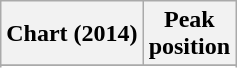<table class="wikitable sortable plainrowheaders" style="text-align:center">
<tr>
<th scope="col">Chart (2014)</th>
<th scope="col">Peak<br> position</th>
</tr>
<tr>
</tr>
<tr>
</tr>
</table>
